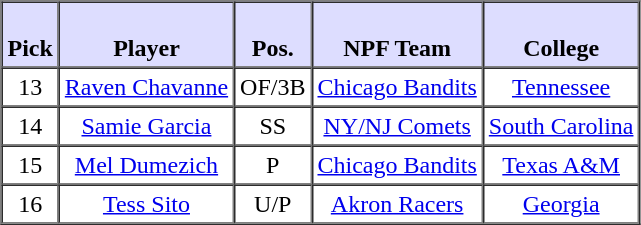<table border="1" cellpadding="3" cellspacing="0" style="text-align:center;">
<tr>
<th style="background:#ddf;"><br>Pick</th>
<th style="background:#ddf;"><br>Player</th>
<th style="background:#ddf;"><br>Pos.</th>
<th style="background:#ddf;"><br>NPF Team</th>
<th style="background:#ddf;"><br>College</th>
</tr>
<tr>
<td>13</td>
<td><a href='#'>Raven Chavanne</a></td>
<td>OF/3B</td>
<td><a href='#'>Chicago Bandits</a></td>
<td><a href='#'>Tennessee</a></td>
</tr>
<tr>
<td>14</td>
<td><a href='#'>Samie Garcia</a></td>
<td>SS</td>
<td><a href='#'>NY/NJ Comets</a></td>
<td><a href='#'>South Carolina</a></td>
</tr>
<tr>
<td>15</td>
<td><a href='#'>Mel Dumezich</a></td>
<td>P</td>
<td><a href='#'>Chicago Bandits</a></td>
<td><a href='#'>Texas A&M</a></td>
</tr>
<tr>
<td>16</td>
<td><a href='#'>Tess Sito</a></td>
<td>U/P</td>
<td><a href='#'>Akron Racers</a></td>
<td><a href='#'>Georgia</a></td>
</tr>
</table>
